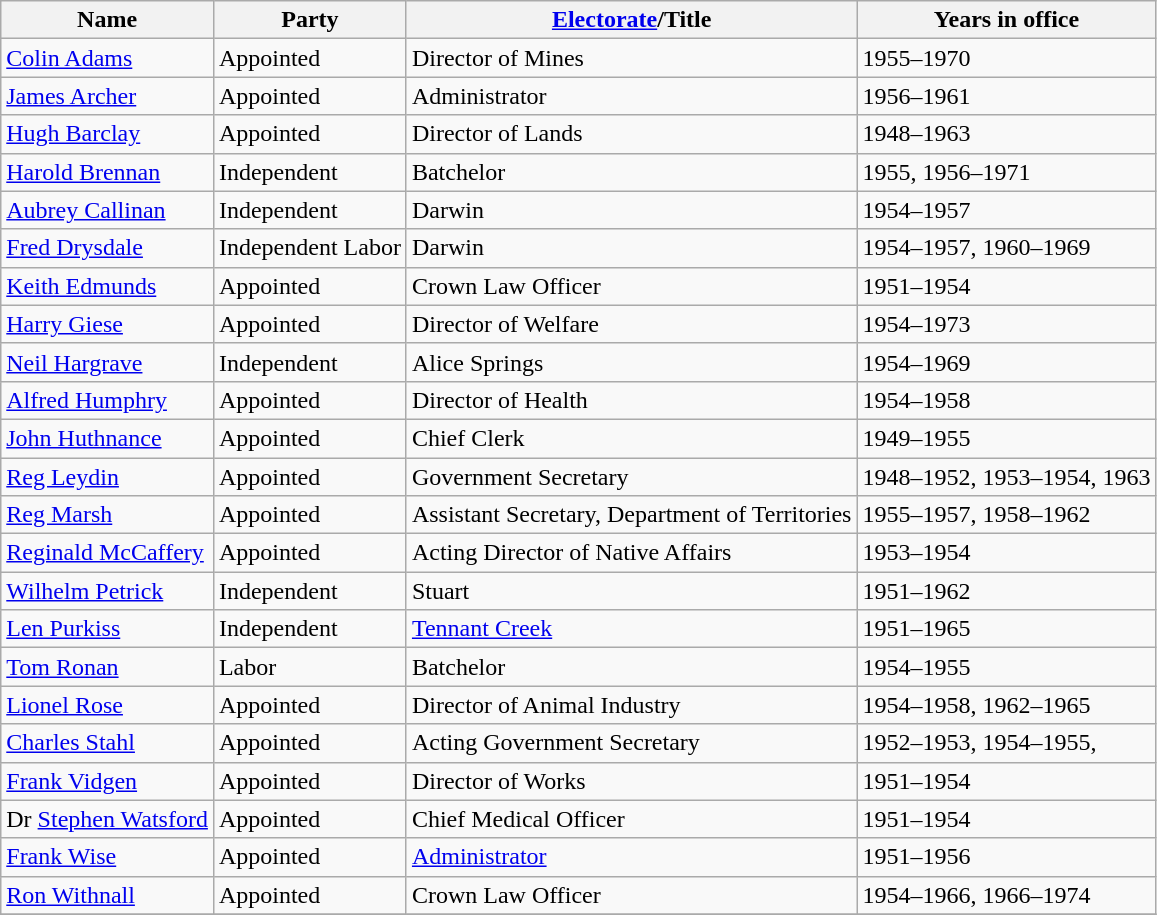<table class="wikitable sortable">
<tr>
<th>Name</th>
<th>Party</th>
<th><a href='#'>Electorate</a>/Title</th>
<th>Years in office</th>
</tr>
<tr>
<td><a href='#'>Colin Adams</a></td>
<td>Appointed</td>
<td>Director of Mines</td>
<td>1955–1970</td>
</tr>
<tr>
<td><a href='#'>James Archer</a> </td>
<td>Appointed</td>
<td>Administrator</td>
<td>1956–1961</td>
</tr>
<tr>
<td><a href='#'>Hugh Barclay</a></td>
<td>Appointed</td>
<td>Director of Lands</td>
<td>1948–1963</td>
</tr>
<tr>
<td><a href='#'>Harold Brennan</a> </td>
<td>Independent</td>
<td>Batchelor</td>
<td>1955, 1956–1971</td>
</tr>
<tr>
<td><a href='#'>Aubrey Callinan</a></td>
<td>Independent</td>
<td>Darwin</td>
<td>1954–1957</td>
</tr>
<tr>
<td><a href='#'>Fred Drysdale</a></td>
<td>Independent Labor</td>
<td>Darwin</td>
<td>1954–1957, 1960–1969</td>
</tr>
<tr>
<td><a href='#'>Keith Edmunds</a></td>
<td>Appointed</td>
<td>Crown Law Officer</td>
<td>1951–1954</td>
</tr>
<tr>
<td><a href='#'>Harry Giese</a></td>
<td>Appointed</td>
<td>Director of Welfare</td>
<td>1954–1973</td>
</tr>
<tr>
<td><a href='#'>Neil Hargrave</a></td>
<td>Independent</td>
<td>Alice Springs</td>
<td>1954–1969</td>
</tr>
<tr>
<td><a href='#'>Alfred Humphry</a></td>
<td>Appointed</td>
<td>Director of Health</td>
<td>1954–1958</td>
</tr>
<tr>
<td><a href='#'>John Huthnance</a></td>
<td>Appointed</td>
<td>Chief Clerk</td>
<td>1949–1955</td>
</tr>
<tr>
<td><a href='#'>Reg Leydin</a></td>
<td>Appointed</td>
<td>Government Secretary</td>
<td>1948–1952, 1953–1954, 1963</td>
</tr>
<tr>
<td><a href='#'>Reg Marsh</a></td>
<td>Appointed</td>
<td>Assistant Secretary, Department of Territories</td>
<td>1955–1957, 1958–1962</td>
</tr>
<tr>
<td><a href='#'>Reginald McCaffery</a></td>
<td>Appointed</td>
<td>Acting Director of Native Affairs</td>
<td>1953–1954</td>
</tr>
<tr>
<td><a href='#'>Wilhelm Petrick</a></td>
<td>Independent</td>
<td>Stuart</td>
<td>1951–1962</td>
</tr>
<tr>
<td><a href='#'>Len Purkiss</a></td>
<td>Independent</td>
<td><a href='#'>Tennant Creek</a></td>
<td>1951–1965</td>
</tr>
<tr>
<td><a href='#'>Tom Ronan</a> </td>
<td>Labor</td>
<td>Batchelor</td>
<td>1954–1955</td>
</tr>
<tr>
<td><a href='#'>Lionel Rose</a> </td>
<td>Appointed</td>
<td>Director of Animal Industry</td>
<td>1954–1958, 1962–1965</td>
</tr>
<tr>
<td><a href='#'>Charles Stahl</a></td>
<td>Appointed</td>
<td>Acting Government Secretary</td>
<td>1952–1953, 1954–1955,</td>
</tr>
<tr>
<td><a href='#'>Frank Vidgen</a></td>
<td>Appointed</td>
<td>Director of Works</td>
<td>1951–1954</td>
</tr>
<tr>
<td>Dr <a href='#'>Stephen Watsford</a></td>
<td>Appointed</td>
<td>Chief Medical Officer</td>
<td>1951–1954</td>
</tr>
<tr>
<td><a href='#'>Frank Wise</a></td>
<td>Appointed</td>
<td><a href='#'>Administrator</a></td>
<td>1951–1956</td>
</tr>
<tr>
<td><a href='#'>Ron Withnall</a></td>
<td>Appointed</td>
<td>Crown Law Officer</td>
<td>1954–1966, 1966–1974</td>
</tr>
<tr>
</tr>
</table>
